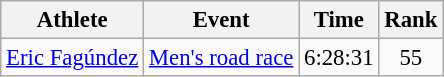<table class=wikitable style=font-size:95%;text-align:center>
<tr>
<th>Athlete</th>
<th>Event</th>
<th>Time</th>
<th>Rank</th>
</tr>
<tr align=center>
<td align=left><a href='#'>Eric Fagúndez</a></td>
<td align=left><a href='#'>Men's road race</a></td>
<td>6:28:31</td>
<td>55</td>
</tr>
</table>
